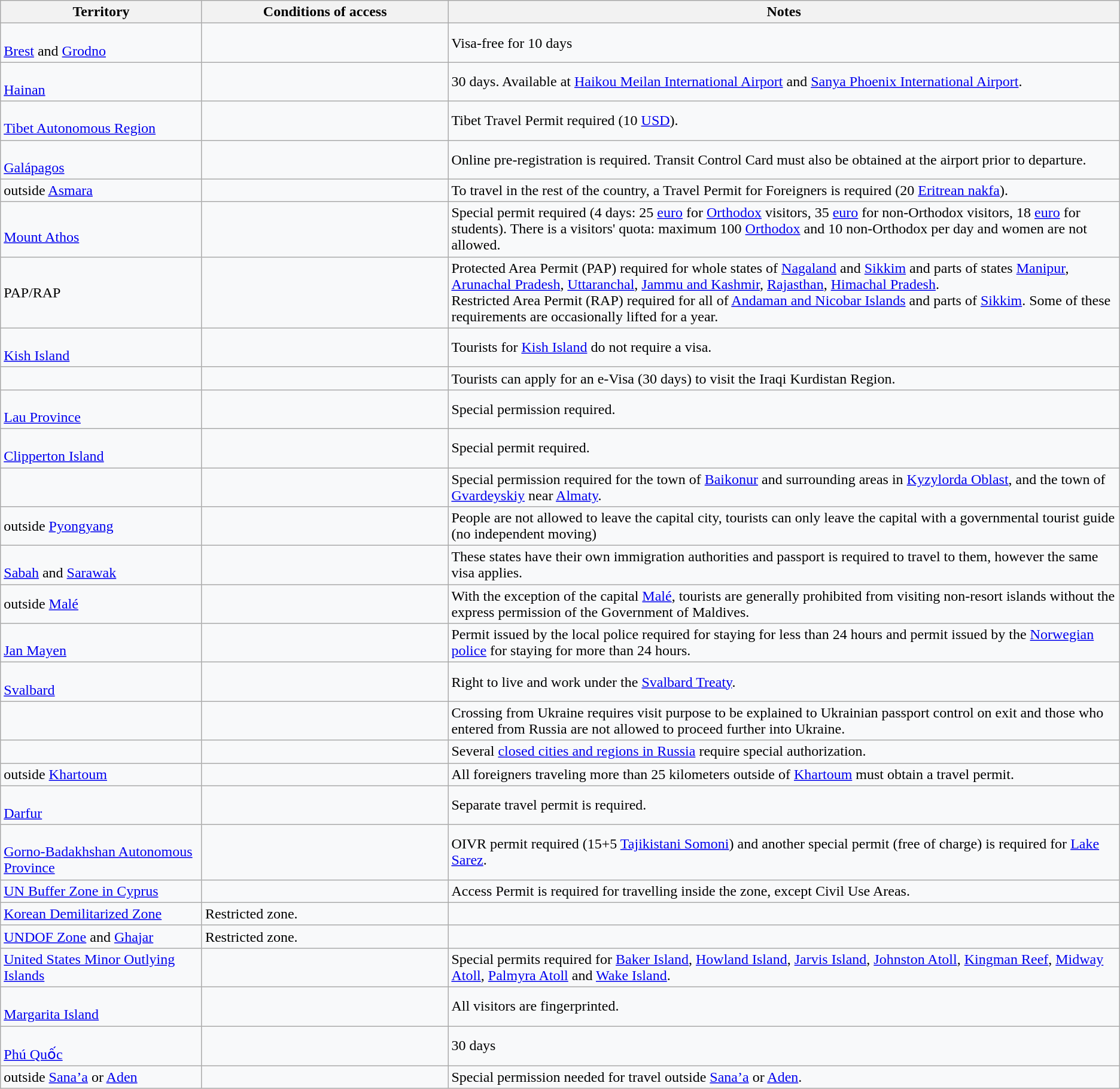<table class="wikitable sortable sticky-header" style="text-align: left; table-layout: fixed;background:#f8f9faff; ">
<tr>
<th style="width:18%;">Territory</th>
<th style="width:22%;">Conditions of access</th>
<th>Notes</th>
</tr>
<tr>
<td><br> <a href='#'>Brest</a> and <a href='#'>Grodno</a></td>
<td></td>
<td>Visa-free for 10 days</td>
</tr>
<tr>
<td><br>  <a href='#'>Hainan</a></td>
<td></td>
<td>30 days. Available at <a href='#'>Haikou Meilan International Airport</a> and <a href='#'>Sanya Phoenix International Airport</a>.</td>
</tr>
<tr>
<td><br> <a href='#'>Tibet Autonomous Region</a></td>
<td></td>
<td>Tibet Travel Permit required (10 <a href='#'>USD</a>).</td>
</tr>
<tr>
<td><br>  <a href='#'>Galápagos</a></td>
<td></td>
<td>Online pre-registration is required. Transit Control Card must also be obtained at the airport prior to departure.</td>
</tr>
<tr>
<td> outside <a href='#'>Asmara</a></td>
<td></td>
<td>To travel in the rest of the country, a Travel Permit for Foreigners is required (20 <a href='#'>Eritrean nakfa</a>).</td>
</tr>
<tr>
<td><br>  <a href='#'>Mount Athos</a></td>
<td></td>
<td>Special permit required (4 days: 25 <a href='#'>euro</a> for <a href='#'>Orthodox</a> visitors, 35 <a href='#'>euro</a> for non-Orthodox visitors, 18 <a href='#'>euro</a> for students). There is a visitors' quota: maximum 100 <a href='#'>Orthodox</a> and 10 non-Orthodox per day and women are not allowed.</td>
</tr>
<tr>
<td> PAP/RAP</td>
<td></td>
<td>Protected Area Permit (PAP) required for whole states of <a href='#'>Nagaland</a> and <a href='#'>Sikkim</a> and parts of states <a href='#'>Manipur</a>, <a href='#'>Arunachal Pradesh</a>, <a href='#'>Uttaranchal</a>, <a href='#'>Jammu and Kashmir</a>, <a href='#'>Rajasthan</a>, <a href='#'>Himachal Pradesh</a>.<br>Restricted Area Permit (RAP) required for all of <a href='#'>Andaman and Nicobar Islands</a> and parts of <a href='#'>Sikkim</a>. Some of these requirements are occasionally lifted for a year.</td>
</tr>
<tr>
<td><br> <a href='#'>Kish Island</a></td>
<td></td>
<td>Tourists for <a href='#'>Kish Island</a> do not require a visa.</td>
</tr>
<tr>
<td></td>
<td></td>
<td>Tourists can apply for an e-Visa (30 days) to visit the Iraqi Kurdistan Region.</td>
</tr>
<tr>
<td><br> <a href='#'>Lau Province</a></td>
<td></td>
<td>Special permission required.</td>
</tr>
<tr>
<td><br> <a href='#'>Clipperton Island</a></td>
<td></td>
<td>Special permit required.</td>
</tr>
<tr>
<td></td>
<td></td>
<td>Special permission required for the town of <a href='#'>Baikonur</a> and surrounding areas in <a href='#'>Kyzylorda Oblast</a>, and the town of <a href='#'>Gvardeyskiy</a> near <a href='#'>Almaty</a>.</td>
</tr>
<tr>
<td> outside <a href='#'>Pyongyang</a></td>
<td></td>
<td>People are not allowed to leave the capital city, tourists can only leave the capital with a governmental tourist guide (no independent moving)</td>
</tr>
<tr>
<td><br> <a href='#'>Sabah</a> and <a href='#'>Sarawak</a></td>
<td></td>
<td>These states have their own immigration authorities and passport is required to travel to them, however the same visa applies.</td>
</tr>
<tr>
<td> outside <a href='#'>Malé</a></td>
<td></td>
<td>With the exception of the capital <a href='#'>Malé</a>, tourists are generally prohibited from visiting non-resort islands without the express permission of the Government of Maldives.</td>
</tr>
<tr>
<td><br> <a href='#'>Jan Mayen</a></td>
<td></td>
<td>Permit issued by the local police required for staying for less than 24 hours and permit issued by the <a href='#'>Norwegian police</a> for staying for more than 24 hours.</td>
</tr>
<tr>
<td><br> <a href='#'>Svalbard</a></td>
<td></td>
<td>Right to live and work under the <a href='#'>Svalbard Treaty</a>.</td>
</tr>
<tr>
<td></td>
<td></td>
<td>Crossing from Ukraine requires visit purpose to be explained to Ukrainian passport control on exit and those who entered from Russia are not allowed to proceed further into Ukraine.</td>
</tr>
<tr>
<td></td>
<td></td>
<td>Several <a href='#'>closed cities and regions in Russia</a> require special authorization.</td>
</tr>
<tr>
<td> outside <a href='#'>Khartoum</a></td>
<td></td>
<td>All foreigners traveling more than 25 kilometers outside of <a href='#'>Khartoum</a> must obtain a travel permit.</td>
</tr>
<tr>
<td><br> <a href='#'>Darfur</a></td>
<td></td>
<td>Separate travel permit is required.</td>
</tr>
<tr>
<td><br> <a href='#'>Gorno-Badakhshan Autonomous Province</a></td>
<td></td>
<td>OIVR permit required (15+5 <a href='#'>Tajikistani Somoni</a>) and another special permit (free of charge) is required for <a href='#'>Lake Sarez</a>.</td>
</tr>
<tr>
<td> <a href='#'>UN Buffer Zone in Cyprus</a></td>
<td></td>
<td>Access Permit is required for travelling inside the zone, except Civil Use Areas.</td>
</tr>
<tr>
<td> <a href='#'>Korean Demilitarized Zone</a></td>
<td>Restricted zone.</td>
<td></td>
</tr>
<tr>
<td> <a href='#'>UNDOF Zone</a> and <a href='#'>Ghajar</a></td>
<td>Restricted zone.</td>
<td></td>
</tr>
<tr>
<td> <a href='#'>United States Minor Outlying Islands</a></td>
<td></td>
<td>Special permits required for <a href='#'>Baker Island</a>, <a href='#'>Howland Island</a>, <a href='#'>Jarvis Island</a>, <a href='#'>Johnston Atoll</a>, <a href='#'>Kingman Reef</a>, <a href='#'>Midway Atoll</a>, <a href='#'>Palmyra Atoll</a> and <a href='#'>Wake Island</a>.</td>
</tr>
<tr>
<td><br> <a href='#'>Margarita Island</a></td>
<td></td>
<td>All visitors are fingerprinted.</td>
</tr>
<tr>
<td><br> <a href='#'>Phú Quốc</a></td>
<td></td>
<td>30 days</td>
</tr>
<tr>
<td> outside <a href='#'>Sana’a</a> or <a href='#'>Aden</a></td>
<td></td>
<td>Special permission needed for travel outside <a href='#'>Sana’a</a> or <a href='#'>Aden</a>.</td>
</tr>
</table>
